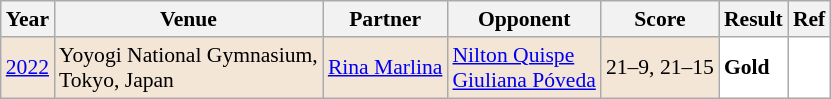<table class="sortable wikitable" style="font-size: 90%;">
<tr>
<th>Year</th>
<th>Venue</th>
<th>Partner</th>
<th>Opponent</th>
<th>Score</th>
<th>Result</th>
<th>Ref</th>
</tr>
<tr style="background:#F3E6D7">
<td align="center"><a href='#'>2022</a></td>
<td align="left">Yoyogi National Gymnasium,<br>Tokyo, Japan</td>
<td align="left"> <a href='#'>Rina Marlina</a></td>
<td align="left"> <a href='#'>Nilton Quispe</a><br> <a href='#'>Giuliana Póveda</a></td>
<td align="left">21–9, 21–15</td>
<td style="text-align:left; background:white"> <strong>Gold</strong></td>
<td style="text-align:left; background:white"></td>
</tr>
</table>
